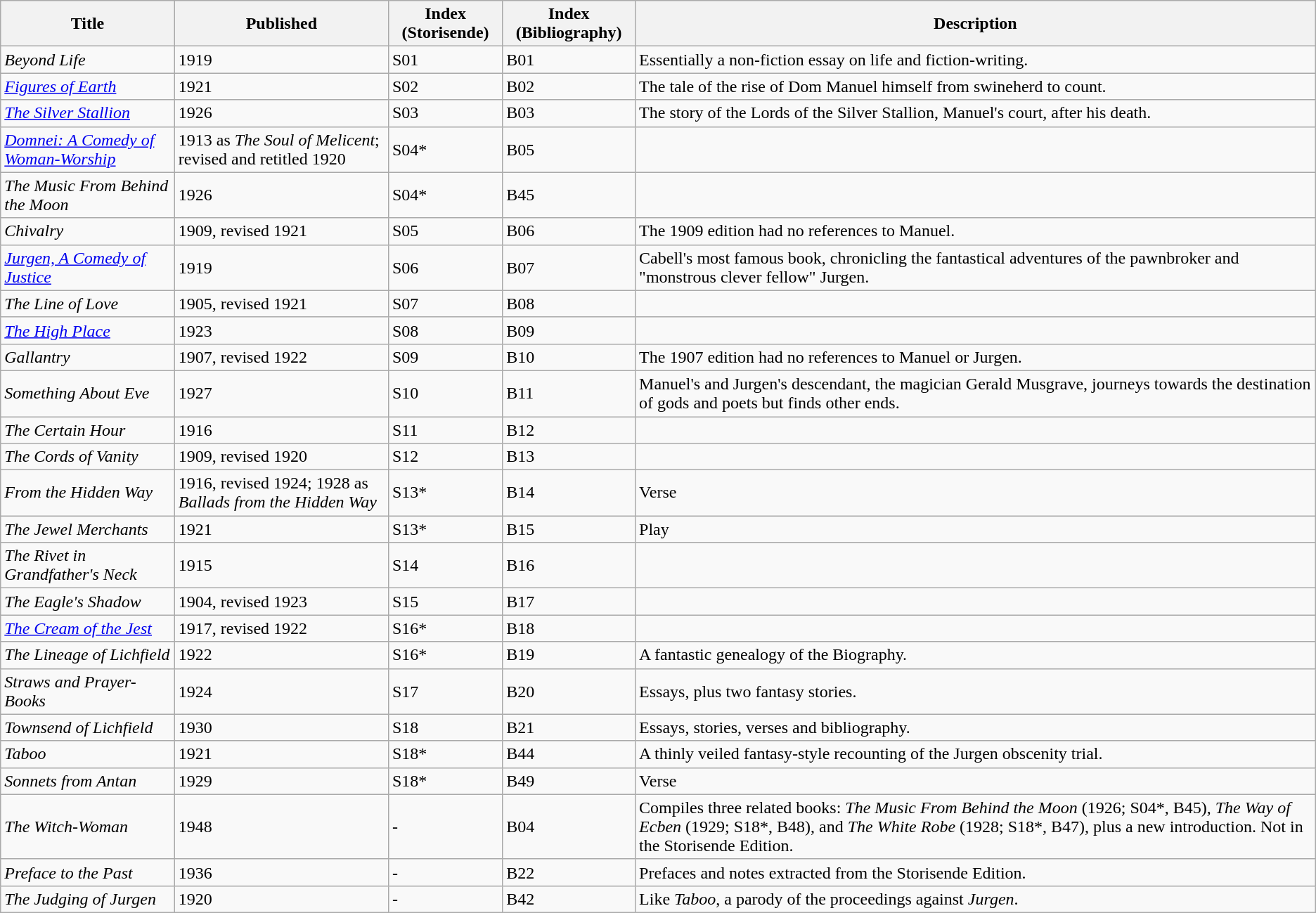<table class="wikitable sortable">
<tr>
<th>Title</th>
<th>Published</th>
<th>Index (Storisende)</th>
<th>Index (Bibliography)</th>
<th>Description</th>
</tr>
<tr>
<td><em>Beyond Life</em></td>
<td>1919</td>
<td>S01</td>
<td>B01</td>
<td>Essentially a non-fiction essay on life and fiction-writing.</td>
</tr>
<tr>
<td><em><a href='#'>Figures of Earth</a></em></td>
<td>1921</td>
<td>S02</td>
<td>B02</td>
<td>The tale of the rise of Dom Manuel himself from swineherd to count.</td>
</tr>
<tr>
<td><em><a href='#'>The Silver Stallion</a></em></td>
<td>1926</td>
<td>S03</td>
<td>B03</td>
<td>The story of the Lords of the Silver Stallion, Manuel's court, after his death.</td>
</tr>
<tr>
<td><em><a href='#'>Domnei: A Comedy of Woman-Worship</a></em></td>
<td>1913 as <em>The Soul of Melicent</em>; revised and retitled 1920</td>
<td>S04*</td>
<td>B05</td>
<td></td>
</tr>
<tr>
<td><em>The Music From Behind the Moon</em></td>
<td>1926</td>
<td>S04*</td>
<td>B45</td>
<td></td>
</tr>
<tr>
<td><em>Chivalry</em></td>
<td>1909, revised 1921</td>
<td>S05</td>
<td>B06</td>
<td>The 1909 edition had no references to Manuel.</td>
</tr>
<tr>
<td><em><a href='#'>Jurgen, A Comedy of Justice</a></em></td>
<td>1919</td>
<td>S06</td>
<td>B07</td>
<td>Cabell's most famous book, chronicling the fantastical adventures of the pawnbroker and "monstrous clever fellow" Jurgen.</td>
</tr>
<tr>
<td><em>The Line of Love</em></td>
<td>1905, revised 1921</td>
<td>S07</td>
<td>B08</td>
<td></td>
</tr>
<tr>
<td><em><a href='#'>The High Place</a></em></td>
<td>1923</td>
<td>S08</td>
<td>B09</td>
<td></td>
</tr>
<tr>
<td><em>Gallantry</em></td>
<td>1907, revised 1922</td>
<td>S09</td>
<td>B10</td>
<td>The 1907 edition had no references to Manuel or Jurgen.</td>
</tr>
<tr>
<td><em>Something About Eve</em></td>
<td>1927</td>
<td>S10</td>
<td>B11</td>
<td>Manuel's and Jurgen's descendant, the magician Gerald Musgrave, journeys towards the destination of gods and poets but finds other ends.</td>
</tr>
<tr>
<td><em>The Certain Hour</em></td>
<td>1916</td>
<td>S11</td>
<td>B12</td>
<td></td>
</tr>
<tr>
<td><em>The Cords of Vanity</em></td>
<td>1909, revised 1920</td>
<td>S12</td>
<td>B13</td>
<td></td>
</tr>
<tr>
<td><em>From the Hidden Way</em></td>
<td>1916, revised 1924; 1928 as <em>Ballads from the Hidden Way</em></td>
<td>S13*</td>
<td>B14</td>
<td>Verse</td>
</tr>
<tr>
<td><em>The Jewel Merchants</em></td>
<td>1921</td>
<td>S13*</td>
<td>B15</td>
<td>Play</td>
</tr>
<tr>
<td><em>The Rivet in Grandfather's Neck</em></td>
<td>1915</td>
<td>S14</td>
<td>B16</td>
<td></td>
</tr>
<tr>
<td><em>The Eagle's Shadow</em></td>
<td>1904, revised 1923</td>
<td>S15</td>
<td>B17</td>
<td></td>
</tr>
<tr>
<td><em><a href='#'>The Cream of the Jest</a></em></td>
<td>1917, revised 1922</td>
<td>S16*</td>
<td>B18</td>
<td></td>
</tr>
<tr>
<td><em>The Lineage of Lichfield</em></td>
<td>1922</td>
<td>S16*</td>
<td>B19</td>
<td>A fantastic genealogy of the Biography.</td>
</tr>
<tr>
<td><em>Straws and Prayer-Books</em></td>
<td>1924</td>
<td>S17</td>
<td>B20</td>
<td>Essays, plus two fantasy stories.</td>
</tr>
<tr>
<td><em>Townsend of Lichfield</em></td>
<td>1930</td>
<td>S18</td>
<td>B21</td>
<td>Essays, stories, verses and bibliography.</td>
</tr>
<tr>
<td><em>Taboo</em></td>
<td>1921</td>
<td>S18*</td>
<td>B44</td>
<td>A thinly veiled fantasy-style recounting of the Jurgen obscenity trial.</td>
</tr>
<tr>
<td><em>Sonnets from Antan</em></td>
<td>1929</td>
<td>S18*</td>
<td>B49</td>
<td>Verse</td>
</tr>
<tr>
<td><em>The Witch-Woman</em></td>
<td>1948</td>
<td>-</td>
<td>B04</td>
<td>Compiles three related books: <em>The Music From Behind the Moon</em> (1926; S04*, B45), <em>The Way of Ecben</em> (1929; S18*, B48), and <em>The White Robe</em> (1928; S18*, B47), plus a new introduction. Not in the Storisende Edition.</td>
</tr>
<tr>
<td><em>Preface to the Past</em></td>
<td>1936</td>
<td>-</td>
<td>B22</td>
<td>Prefaces and notes extracted from the Storisende Edition.</td>
</tr>
<tr>
<td><em>The Judging of Jurgen</em></td>
<td>1920</td>
<td>-</td>
<td>B42</td>
<td>Like <em>Taboo</em>, a parody of the proceedings against <em>Jurgen</em>.</td>
</tr>
</table>
